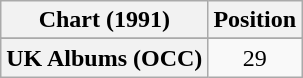<table class="wikitable plainrowheaders" style="text-align:center">
<tr>
<th scope="col">Chart (1991)</th>
<th scope="col">Position</th>
</tr>
<tr>
</tr>
<tr>
<th scope="row">UK Albums (OCC)</th>
<td>29</td>
</tr>
</table>
